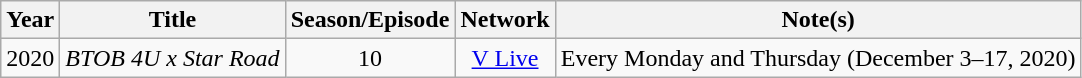<table class="wikitable sortable plainrowheaders" style="text-align:center">
<tr>
<th>Year</th>
<th>Title</th>
<th>Season/Episode</th>
<th>Network</th>
<th>Note(s)</th>
</tr>
<tr>
<td>2020</td>
<td><em>BTOB 4U x Star Road</em></td>
<td>10</td>
<td><a href='#'>V Live</a></td>
<td>Every Monday and Thursday (December 3–17, 2020)</td>
</tr>
</table>
